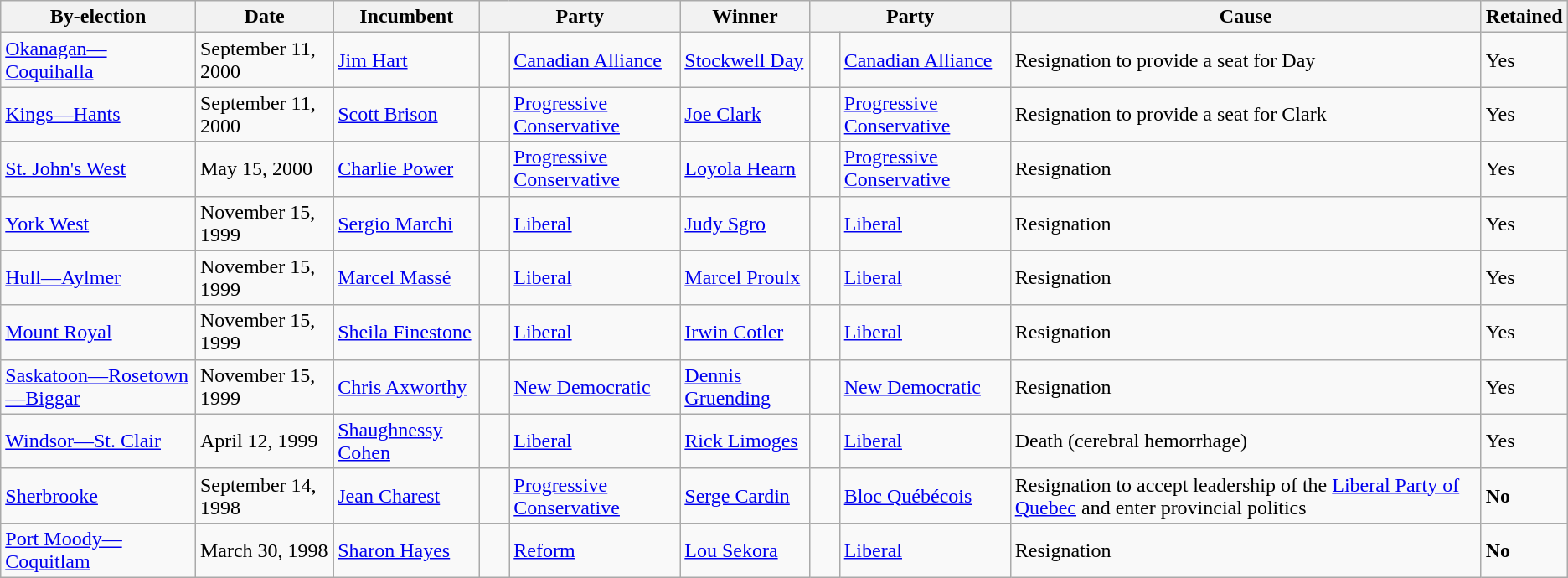<table class="wikitable">
<tr>
<th>By-election</th>
<th>Date</th>
<th>Incumbent</th>
<th colspan=2>Party</th>
<th>Winner</th>
<th colspan=2>Party</th>
<th>Cause</th>
<th>Retained</th>
</tr>
<tr>
<td><a href='#'>Okanagan—Coquihalla</a></td>
<td>September 11, 2000</td>
<td><a href='#'>Jim Hart</a></td>
<td>    </td>
<td><a href='#'>Canadian Alliance</a></td>
<td><a href='#'>Stockwell Day</a></td>
<td>    </td>
<td><a href='#'>Canadian Alliance</a></td>
<td>Resignation to provide a seat for Day</td>
<td>Yes</td>
</tr>
<tr>
<td><a href='#'>Kings—Hants</a></td>
<td>September 11, 2000</td>
<td><a href='#'>Scott Brison</a></td>
<td>    </td>
<td><a href='#'>Progressive Conservative</a></td>
<td><a href='#'>Joe Clark</a></td>
<td>    </td>
<td><a href='#'>Progressive Conservative</a></td>
<td>Resignation to provide a seat for Clark</td>
<td>Yes</td>
</tr>
<tr>
<td><a href='#'>St. John's West</a></td>
<td>May 15, 2000</td>
<td><a href='#'>Charlie Power</a></td>
<td>    </td>
<td><a href='#'>Progressive Conservative</a></td>
<td><a href='#'>Loyola Hearn</a></td>
<td>    </td>
<td><a href='#'>Progressive Conservative</a></td>
<td>Resignation</td>
<td>Yes</td>
</tr>
<tr>
<td><a href='#'>York West</a></td>
<td>November 15, 1999</td>
<td><a href='#'>Sergio Marchi</a></td>
<td>    </td>
<td><a href='#'>Liberal</a></td>
<td><a href='#'>Judy Sgro</a></td>
<td>    </td>
<td><a href='#'>Liberal</a></td>
<td>Resignation</td>
<td>Yes</td>
</tr>
<tr>
<td><a href='#'>Hull—Aylmer</a></td>
<td>November 15, 1999</td>
<td><a href='#'>Marcel Massé</a></td>
<td>    </td>
<td><a href='#'>Liberal</a></td>
<td><a href='#'>Marcel Proulx</a></td>
<td>    </td>
<td><a href='#'>Liberal</a></td>
<td>Resignation</td>
<td>Yes</td>
</tr>
<tr>
<td><a href='#'>Mount Royal</a></td>
<td>November 15, 1999</td>
<td><a href='#'>Sheila Finestone</a></td>
<td>    </td>
<td><a href='#'>Liberal</a></td>
<td><a href='#'>Irwin Cotler</a></td>
<td>    </td>
<td><a href='#'>Liberal</a></td>
<td>Resignation</td>
<td>Yes</td>
</tr>
<tr>
<td><a href='#'>Saskatoon—Rosetown—Biggar</a></td>
<td>November 15, 1999</td>
<td><a href='#'>Chris Axworthy</a></td>
<td>    </td>
<td><a href='#'>New Democratic</a></td>
<td><a href='#'>Dennis Gruending</a></td>
<td>    </td>
<td><a href='#'>New Democratic</a></td>
<td>Resignation</td>
<td>Yes</td>
</tr>
<tr>
<td><a href='#'>Windsor—St. Clair</a></td>
<td>April 12, 1999</td>
<td><a href='#'>Shaughnessy Cohen</a></td>
<td>    </td>
<td><a href='#'>Liberal</a></td>
<td><a href='#'>Rick Limoges</a></td>
<td>    </td>
<td><a href='#'>Liberal</a></td>
<td>Death (cerebral hemorrhage)</td>
<td>Yes</td>
</tr>
<tr>
<td><a href='#'>Sherbrooke</a></td>
<td>September 14, 1998</td>
<td><a href='#'>Jean Charest</a></td>
<td>    </td>
<td><a href='#'>Progressive Conservative</a></td>
<td><a href='#'>Serge Cardin</a></td>
<td>    </td>
<td><a href='#'>Bloc Québécois</a></td>
<td>Resignation to accept leadership of the <a href='#'>Liberal Party of Quebec</a> and enter provincial politics</td>
<td><strong>No</strong></td>
</tr>
<tr>
<td><a href='#'>Port Moody—Coquitlam</a></td>
<td>March 30, 1998</td>
<td><a href='#'>Sharon Hayes</a></td>
<td>    </td>
<td><a href='#'>Reform</a></td>
<td><a href='#'>Lou Sekora</a></td>
<td>    </td>
<td><a href='#'>Liberal</a></td>
<td>Resignation</td>
<td><strong>No</strong></td>
</tr>
</table>
